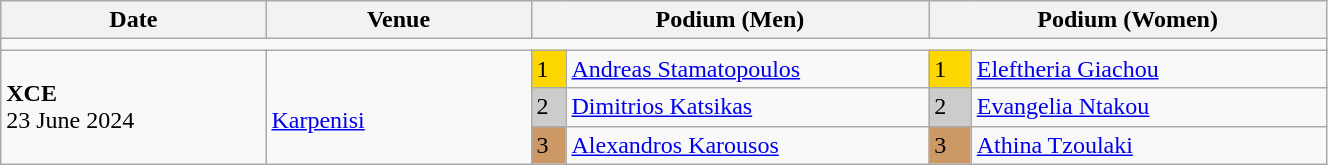<table class="wikitable" width=70%>
<tr>
<th>Date</th>
<th width=20%>Venue</th>
<th colspan=2 width=30%>Podium (Men)</th>
<th colspan=2 width=30%>Podium (Women)</th>
</tr>
<tr>
<td colspan=6></td>
</tr>
<tr>
<td rowspan=3><strong>XCE</strong> <br> 23 June 2024</td>
<td rowspan=3><br><a href='#'>Karpenisi</a></td>
<td bgcolor=FFD700>1</td>
<td><a href='#'>Andreas Stamatopoulos</a></td>
<td bgcolor=FFD700>1</td>
<td><a href='#'>Eleftheria Giachou</a></td>
</tr>
<tr>
<td bgcolor=CCCCCC>2</td>
<td><a href='#'>Dimitrios Katsikas</a></td>
<td bgcolor=CCCCCC>2</td>
<td><a href='#'>Evangelia Ntakou</a></td>
</tr>
<tr>
<td bgcolor=CC9966>3</td>
<td><a href='#'>Alexandros Karousos</a></td>
<td bgcolor=CC9966>3</td>
<td><a href='#'>Athina Tzoulaki</a></td>
</tr>
</table>
